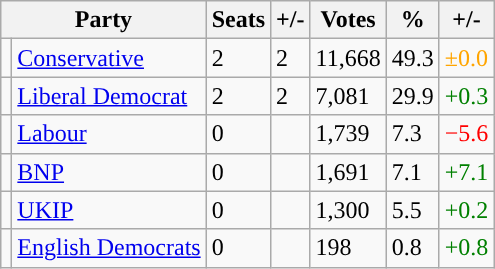<table class="wikitable">
<tr>
<th colspan="2">Party</th>
<th>Seats</th>
<th>+/-</th>
<th>Votes</th>
<th>%</th>
<th>+/-</th>
</tr>
<tr>
<td style="background-color: "></td>
<td><a href='#'>Conservative</a></td>
<td>2</td>
<td> 2</td>
<td>11,668</td>
<td>49.3</td>
<td style="color:orange">±0.0</td>
</tr>
<tr>
<td style="background-color: "></td>
<td><a href='#'>Liberal Democrat</a></td>
<td>2</td>
<td> 2</td>
<td>7,081</td>
<td>29.9</td>
<td style="color:green">+0.3</td>
</tr>
<tr>
<td style="background-color: "></td>
<td><a href='#'>Labour</a></td>
<td>0</td>
<td></td>
<td>1,739</td>
<td>7.3</td>
<td style="color:red">−5.6</td>
</tr>
<tr>
<td style="background-color: "></td>
<td><a href='#'>BNP</a></td>
<td>0</td>
<td></td>
<td>1,691</td>
<td>7.1</td>
<td style="color:green">+7.1</td>
</tr>
<tr>
<td style="background-color: "></td>
<td><a href='#'>UKIP</a></td>
<td>0</td>
<td></td>
<td>1,300</td>
<td>5.5</td>
<td style="color:green">+0.2</td>
</tr>
<tr>
<td style="background-color: "></td>
<td><a href='#'>English Democrats</a></td>
<td>0</td>
<td></td>
<td>198</td>
<td>0.8</td>
<td style="color:green">+0.8</td>
</tr>
</table>
